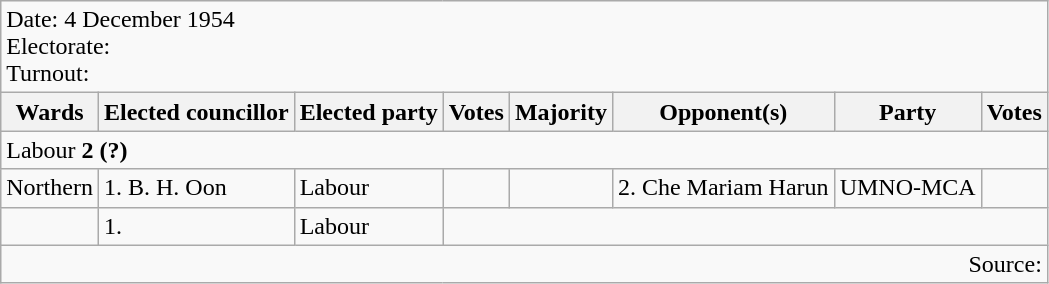<table class=wikitable>
<tr>
<td colspan=8>Date: 4 December 1954<br>Electorate: <br>Turnout:</td>
</tr>
<tr>
<th>Wards</th>
<th>Elected councillor</th>
<th>Elected party</th>
<th>Votes</th>
<th>Majority</th>
<th>Opponent(s)</th>
<th>Party</th>
<th>Votes</th>
</tr>
<tr>
<td colspan=8>Labour <strong>2 (?)</strong> </td>
</tr>
<tr>
<td>Northern</td>
<td>1. B. H. Oon</td>
<td>Labour</td>
<td></td>
<td></td>
<td>2. Che Mariam Harun</td>
<td>UMNO-MCA</td>
<td></td>
</tr>
<tr>
<td></td>
<td>1.</td>
<td>Labour</td>
</tr>
<tr>
<td colspan=8 align=right>Source: </td>
</tr>
</table>
